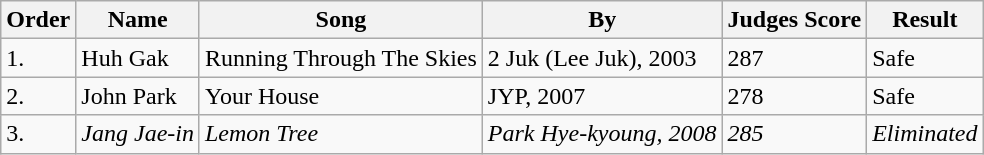<table class="wikitable">
<tr>
<th>Order</th>
<th>Name</th>
<th>Song</th>
<th>By</th>
<th>Judges Score</th>
<th>Result</th>
</tr>
<tr>
<td>1.</td>
<td>Huh Gak</td>
<td>Running Through The Skies</td>
<td>2 Juk (Lee Juk), 2003</td>
<td>287</td>
<td>Safe</td>
</tr>
<tr>
<td>2.</td>
<td>John Park</td>
<td>Your House</td>
<td>JYP, 2007</td>
<td>278</td>
<td>Safe</td>
</tr>
<tr>
<td>3.</td>
<td><em>Jang Jae-in</em></td>
<td><em>Lemon Tree</em></td>
<td><em>Park Hye-kyoung, 2008</em></td>
<td><em>285</em></td>
<td><em>Eliminated</em></td>
</tr>
</table>
